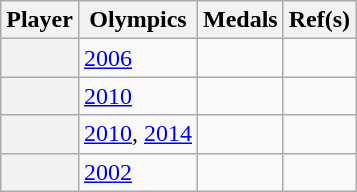<table class="wikitable sortable plainrowheaders" style="text-align:center;">
<tr>
<th scope="col">Player</th>
<th scope="col">Olympics</th>
<th scope="col">Medals</th>
<th scope="col" class="unsortable">Ref(s)</th>
</tr>
<tr>
<th scope="row"></th>
<td align=left><a href='#'>2006</a></td>
<td></td>
<td></td>
</tr>
<tr>
<th scope="row"></th>
<td align=left><a href='#'>2010</a></td>
<td></td>
<td></td>
</tr>
<tr>
<th scope="row"></th>
<td align=left><a href='#'>2010</a>, <a href='#'>2014</a></td>
<td></td>
<td></td>
</tr>
<tr>
<th scope="row"></th>
<td align=left><a href='#'>2002</a></td>
<td></td>
<td></td>
</tr>
</table>
